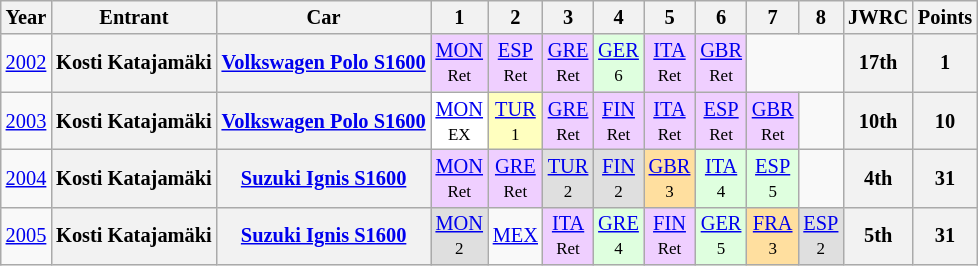<table class="wikitable" border="1" style="text-align:center; font-size:85%;">
<tr>
<th>Year</th>
<th>Entrant</th>
<th>Car</th>
<th>1</th>
<th>2</th>
<th>3</th>
<th>4</th>
<th>5</th>
<th>6</th>
<th>7</th>
<th>8</th>
<th>JWRC</th>
<th>Points</th>
</tr>
<tr>
<td><a href='#'>2002</a></td>
<th nowrap>Kosti Katajamäki</th>
<th nowrap><a href='#'>Volkswagen Polo S1600</a></th>
<td style="background:#EFCFFF;"><a href='#'>MON</a><br><small>Ret</small></td>
<td style="background:#EFCFFF;"><a href='#'>ESP</a><br><small>Ret</small></td>
<td style="background:#EFCFFF;"><a href='#'>GRE</a><br><small>Ret</small></td>
<td style="background:#DFFFDF;"><a href='#'>GER</a><br><small>6</small></td>
<td style="background:#EFCFFF;"><a href='#'>ITA</a><br><small>Ret</small></td>
<td style="background:#EFCFFF;"><a href='#'>GBR</a><br><small>Ret</small></td>
<td colspan=2></td>
<th>17th</th>
<th>1</th>
</tr>
<tr>
<td><a href='#'>2003</a></td>
<th nowrap>Kosti Katajamäki</th>
<th nowrap><a href='#'>Volkswagen Polo S1600</a></th>
<td style="background:#FFFFFF;"><a href='#'>MON</a><br><small>EX</small></td>
<td style="background:#FFFFBF;"><a href='#'>TUR</a><br><small>1</small></td>
<td style="background:#EFCFFF;"><a href='#'>GRE</a><br><small>Ret</small></td>
<td style="background:#EFCFFF;"><a href='#'>FIN</a><br><small>Ret</small></td>
<td style="background:#EFCFFF;"><a href='#'>ITA</a><br><small>Ret</small></td>
<td style="background:#EFCFFF;"><a href='#'>ESP</a><br><small>Ret</small></td>
<td style="background:#EFCFFF;"><a href='#'>GBR</a><br><small>Ret</small></td>
<td></td>
<th>10th</th>
<th>10</th>
</tr>
<tr>
<td><a href='#'>2004</a></td>
<th nowrap>Kosti Katajamäki</th>
<th nowrap><a href='#'>Suzuki Ignis S1600</a></th>
<td style="background:#EFCFFF;"><a href='#'>MON</a><br><small>Ret</small></td>
<td style="background:#EFCFFF;"><a href='#'>GRE</a><br><small>Ret</small></td>
<td style="background:#DFDFDF;"><a href='#'>TUR</a><br><small>2</small></td>
<td style="background:#DFDFDF;"><a href='#'>FIN</a><br><small>2</small></td>
<td style="background:#FFDF9F;"><a href='#'>GBR</a><br><small>3</small></td>
<td style="background:#DFFFDF;"><a href='#'>ITA</a><br><small>4</small></td>
<td style="background:#DFFFDF;"><a href='#'>ESP</a><br><small>5</small></td>
<td></td>
<th>4th</th>
<th>31</th>
</tr>
<tr>
<td><a href='#'>2005</a></td>
<th nowrap>Kosti Katajamäki</th>
<th nowrap><a href='#'>Suzuki Ignis S1600</a></th>
<td style="background:#DFDFDF;"><a href='#'>MON</a><br><small>2</small></td>
<td><a href='#'>MEX</a></td>
<td style="background:#EFCFFF;"><a href='#'>ITA</a><br><small>Ret</small></td>
<td style="background:#DFFFDF;"><a href='#'>GRE</a><br><small>4</small></td>
<td style="background:#EFCFFF;"><a href='#'>FIN</a><br><small>Ret</small></td>
<td style="background:#DFFFDF;"><a href='#'>GER</a><br><small>5</small></td>
<td style="background:#FFDF9F;"><a href='#'>FRA</a><br><small>3</small></td>
<td style="background:#DFDFDF;"><a href='#'>ESP</a><br><small>2</small></td>
<th>5th</th>
<th>31</th>
</tr>
</table>
